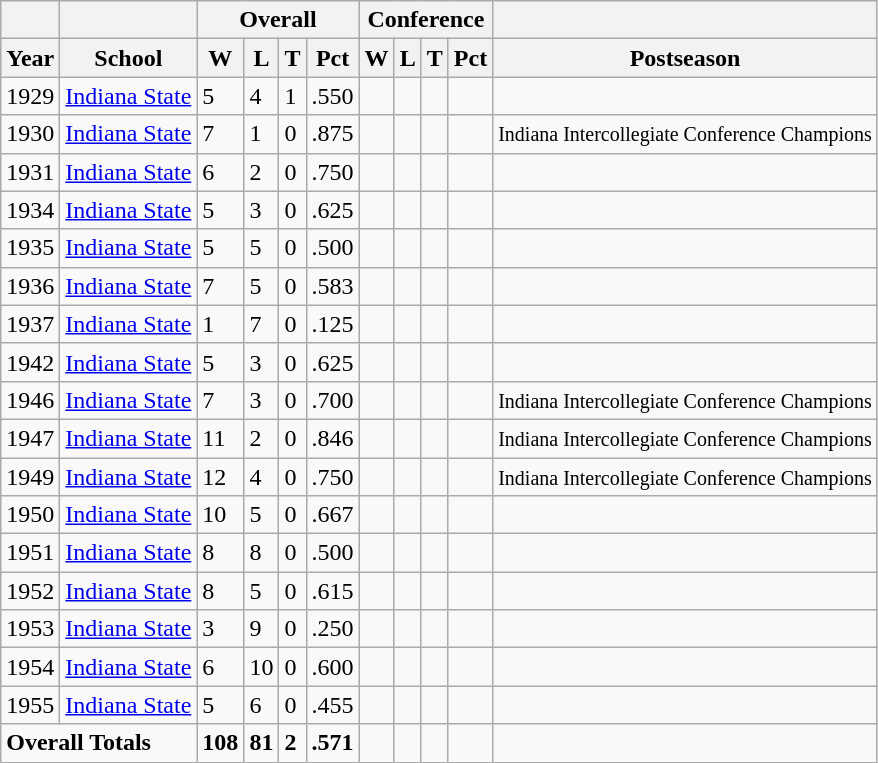<table class="wikitable">
<tr>
<th></th>
<th></th>
<th colspan="4">Overall</th>
<th colspan="4">Conference</th>
<th></th>
</tr>
<tr>
<th>Year</th>
<th>School</th>
<th>W</th>
<th>L</th>
<th>T</th>
<th>Pct</th>
<th>W</th>
<th>L</th>
<th>T</th>
<th>Pct</th>
<th>Postseason</th>
</tr>
<tr>
<td>1929</td>
<td><a href='#'>Indiana State</a></td>
<td>5</td>
<td>4</td>
<td>1</td>
<td>.550</td>
<td></td>
<td></td>
<td></td>
<td></td>
<td></td>
</tr>
<tr>
<td>1930</td>
<td><a href='#'>Indiana State</a></td>
<td>7</td>
<td>1</td>
<td>0</td>
<td>.875</td>
<td></td>
<td></td>
<td></td>
<td></td>
<td><small>Indiana Intercollegiate Conference Champions</small></td>
</tr>
<tr>
<td>1931</td>
<td><a href='#'>Indiana State</a></td>
<td>6</td>
<td>2</td>
<td>0</td>
<td>.750</td>
<td></td>
<td></td>
<td></td>
<td></td>
<td></td>
</tr>
<tr>
<td>1934</td>
<td><a href='#'>Indiana State</a></td>
<td>5</td>
<td>3</td>
<td>0</td>
<td>.625</td>
<td></td>
<td></td>
<td></td>
<td></td>
<td></td>
</tr>
<tr>
<td>1935</td>
<td><a href='#'>Indiana State</a></td>
<td>5</td>
<td>5</td>
<td>0</td>
<td>.500</td>
<td></td>
<td></td>
<td></td>
<td></td>
<td></td>
</tr>
<tr>
<td>1936</td>
<td><a href='#'>Indiana State</a></td>
<td>7</td>
<td>5</td>
<td>0</td>
<td>.583</td>
<td></td>
<td></td>
<td></td>
<td></td>
<td></td>
</tr>
<tr>
<td>1937</td>
<td><a href='#'>Indiana State</a></td>
<td>1</td>
<td>7</td>
<td>0</td>
<td>.125</td>
<td></td>
<td></td>
<td></td>
<td></td>
<td></td>
</tr>
<tr>
<td>1942</td>
<td><a href='#'>Indiana State</a></td>
<td>5</td>
<td>3</td>
<td>0</td>
<td>.625</td>
<td></td>
<td></td>
<td></td>
<td></td>
<td></td>
</tr>
<tr>
<td>1946</td>
<td><a href='#'>Indiana State</a></td>
<td>7</td>
<td>3</td>
<td>0</td>
<td>.700</td>
<td></td>
<td></td>
<td></td>
<td></td>
<td><small>Indiana Intercollegiate Conference Champions</small></td>
</tr>
<tr>
<td>1947</td>
<td><a href='#'>Indiana State</a></td>
<td>11</td>
<td>2</td>
<td>0</td>
<td>.846</td>
<td></td>
<td></td>
<td></td>
<td></td>
<td><small>Indiana Intercollegiate Conference Champions</small></td>
</tr>
<tr>
<td>1949</td>
<td><a href='#'>Indiana State</a></td>
<td>12</td>
<td>4</td>
<td>0</td>
<td>.750</td>
<td></td>
<td></td>
<td></td>
<td></td>
<td><small>Indiana Intercollegiate Conference Champions</small></td>
</tr>
<tr>
<td>1950</td>
<td><a href='#'>Indiana State</a></td>
<td>10</td>
<td>5</td>
<td>0</td>
<td>.667</td>
<td></td>
<td></td>
<td></td>
<td></td>
<td></td>
</tr>
<tr>
<td>1951</td>
<td><a href='#'>Indiana State</a></td>
<td>8</td>
<td>8</td>
<td>0</td>
<td>.500</td>
<td></td>
<td></td>
<td></td>
<td></td>
<td></td>
</tr>
<tr>
<td>1952</td>
<td><a href='#'>Indiana State</a></td>
<td>8</td>
<td>5</td>
<td>0</td>
<td>.615</td>
<td></td>
<td></td>
<td></td>
<td></td>
<td></td>
</tr>
<tr>
<td>1953</td>
<td><a href='#'>Indiana State</a></td>
<td>3</td>
<td>9</td>
<td>0</td>
<td>.250</td>
<td></td>
<td></td>
<td></td>
<td></td>
<td></td>
</tr>
<tr>
<td>1954</td>
<td><a href='#'>Indiana State</a></td>
<td>6</td>
<td>10</td>
<td>0</td>
<td>.600</td>
<td></td>
<td></td>
<td></td>
<td></td>
<td></td>
</tr>
<tr>
<td>1955</td>
<td><a href='#'>Indiana State</a></td>
<td>5</td>
<td>6</td>
<td>0</td>
<td>.455</td>
<td></td>
<td></td>
<td></td>
<td></td>
<td></td>
</tr>
<tr>
<td colspan="2"><strong>Overall Totals</strong></td>
<td><strong>108</strong></td>
<td><strong>81</strong></td>
<td><strong>2</strong></td>
<td><strong>.571</strong></td>
<td></td>
<td></td>
<td></td>
<td></td>
</tr>
</table>
